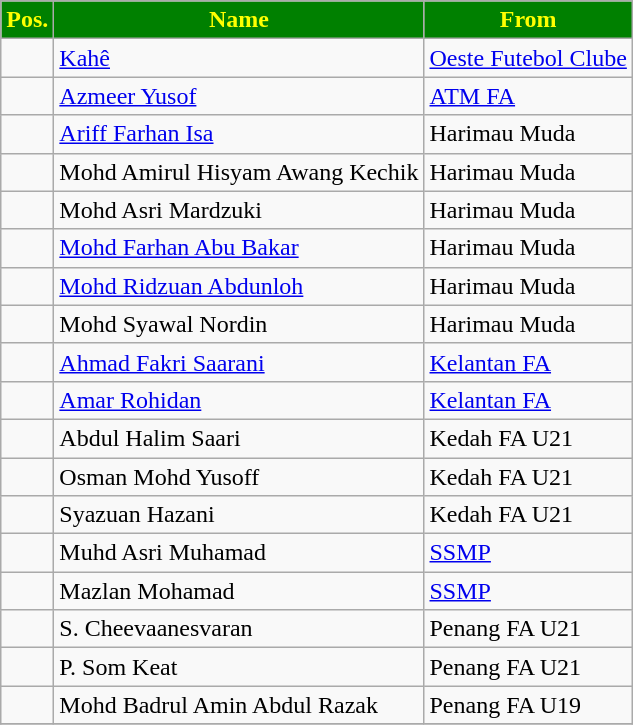<table class="wikitable sortable">
<tr>
<th style="background:Green; color:Yellow;">Pos.</th>
<th style="background:Green; color:Yellow;">Name</th>
<th style="background:Green; color:Yellow;">From</th>
</tr>
<tr>
<td></td>
<td> <a href='#'>Kahê</a></td>
<td> <a href='#'>Oeste Futebol Clube</a></td>
</tr>
<tr>
<td></td>
<td> <a href='#'>Azmeer Yusof</a></td>
<td> <a href='#'>ATM FA</a></td>
</tr>
<tr>
<td></td>
<td> <a href='#'>Ariff Farhan Isa</a></td>
<td> Harimau Muda</td>
</tr>
<tr>
<td></td>
<td> Mohd Amirul Hisyam Awang Kechik</td>
<td> Harimau Muda</td>
</tr>
<tr>
<td></td>
<td> Mohd Asri Mardzuki</td>
<td> Harimau Muda</td>
</tr>
<tr>
<td></td>
<td> <a href='#'>Mohd Farhan Abu Bakar</a></td>
<td> Harimau Muda</td>
</tr>
<tr>
<td></td>
<td> <a href='#'>Mohd Ridzuan Abdunloh</a></td>
<td> Harimau Muda</td>
</tr>
<tr>
<td></td>
<td> Mohd Syawal Nordin</td>
<td> Harimau Muda</td>
</tr>
<tr>
<td></td>
<td> <a href='#'>Ahmad Fakri Saarani</a></td>
<td> <a href='#'>Kelantan FA</a></td>
</tr>
<tr>
<td></td>
<td> <a href='#'>Amar Rohidan</a></td>
<td> <a href='#'>Kelantan FA</a></td>
</tr>
<tr>
<td></td>
<td> Abdul Halim Saari</td>
<td> Kedah FA U21</td>
</tr>
<tr>
<td></td>
<td> Osman Mohd Yusoff</td>
<td> Kedah FA U21</td>
</tr>
<tr>
<td></td>
<td> Syazuan Hazani</td>
<td> Kedah FA U21</td>
</tr>
<tr>
<td></td>
<td> Muhd Asri Muhamad</td>
<td> <a href='#'>SSMP</a></td>
</tr>
<tr>
<td></td>
<td> Mazlan Mohamad</td>
<td> <a href='#'>SSMP</a></td>
</tr>
<tr>
<td></td>
<td> S. Cheevaanesvaran</td>
<td> Penang FA U21</td>
</tr>
<tr>
<td></td>
<td> P. Som Keat</td>
<td> Penang FA U21</td>
</tr>
<tr>
<td></td>
<td> Mohd Badrul Amin Abdul Razak</td>
<td> Penang FA U19</td>
</tr>
<tr>
</tr>
</table>
